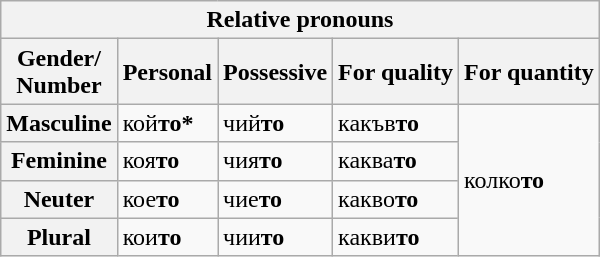<table class="wikitable">
<tr>
<th colspan="5">Relative pronouns</th>
</tr>
<tr>
<th>Gender/<br>Number</th>
<th>Personal</th>
<th>Possessive</th>
<th>For quality</th>
<th>For quantity</th>
</tr>
<tr>
<th>Masculine</th>
<td>кой<strong>то*</strong></td>
<td>чий<strong>то</strong></td>
<td>какъв<strong>то</strong></td>
<td rowspan="4">колко<strong>то</strong></td>
</tr>
<tr>
<th>Feminine</th>
<td>коя<strong>то</strong></td>
<td>чия<strong>то</strong></td>
<td>каква<strong>то</strong></td>
</tr>
<tr>
<th>Neuter</th>
<td>кое<strong>то</strong></td>
<td>чие<strong>то</strong></td>
<td>какво<strong>то</strong></td>
</tr>
<tr>
<th>Plural</th>
<td>кои<strong>то</strong></td>
<td>чии<strong>то</strong></td>
<td>какви<strong>то</strong></td>
</tr>
</table>
